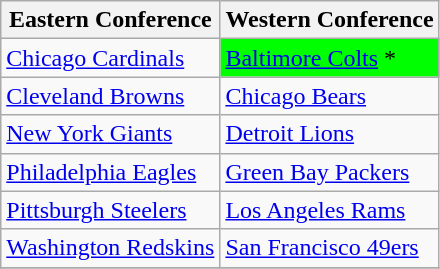<table class="wikitable">
<tr>
<th><strong>Eastern Conference</strong></th>
<th><strong>Western Conference</strong></th>
</tr>
<tr>
<td><a href='#'>Chicago Cardinals</a></td>
<td style="background-color: #00FF00; "><a href='#'>Baltimore Colts</a> *</td>
</tr>
<tr>
<td><a href='#'>Cleveland Browns</a></td>
<td><a href='#'>Chicago Bears</a></td>
</tr>
<tr>
<td><a href='#'>New York Giants</a></td>
<td><a href='#'>Detroit Lions</a></td>
</tr>
<tr>
<td><a href='#'>Philadelphia Eagles</a></td>
<td><a href='#'>Green Bay Packers</a></td>
</tr>
<tr>
<td><a href='#'>Pittsburgh Steelers</a></td>
<td><a href='#'>Los Angeles Rams</a></td>
</tr>
<tr>
<td><a href='#'>Washington Redskins</a></td>
<td><a href='#'>San Francisco 49ers</a></td>
</tr>
<tr>
</tr>
</table>
